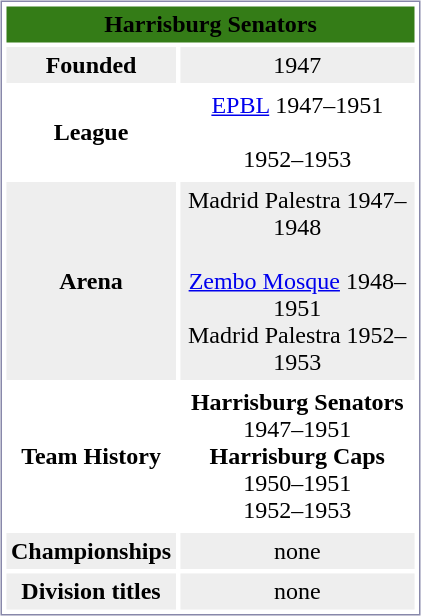<table style="margin:5px; border:1px solid #8888AA;" align=right cellpadding=3 cellspacing=3 width=280>
<tr align="center" bgcolor="#347C17">
<td colspan=2><span><strong>Harrisburg Senators</strong></span></td>
</tr>
<tr align="center" bgcolor="#eeeeee">
<td><strong>Founded</strong></td>
<td>1947</td>
</tr>
<tr align="center">
<td><strong>League</strong></td>
<td><a href='#'>EPBL</a> 1947–1951<br><br>1952–1953</td>
</tr>
<tr align="center" bgcolor="#eeeeee">
<td><strong>Arena</strong></td>
<td>Madrid Palestra 1947–1948<br><br><a href='#'>Zembo Mosque</a> 1948–1951<br>
Madrid Palestra 1952–1953</td>
</tr>
<tr align="center">
<td><strong>Team History</strong></td>
<td><strong>Harrisburg Senators</strong> <br> 1947–1951 <br> <strong>Harrisburg Caps</strong> <br> 1950–1951 <br> 1952–1953</td>
</tr>
<tr align="center" bgcolor="#eeeeee">
<td><strong>Championships</strong></td>
<td>none</td>
</tr>
<tr align="center" bgcolor="#eeeeee">
<td><strong>Division titles</strong></td>
<td>none</td>
</tr>
</table>
